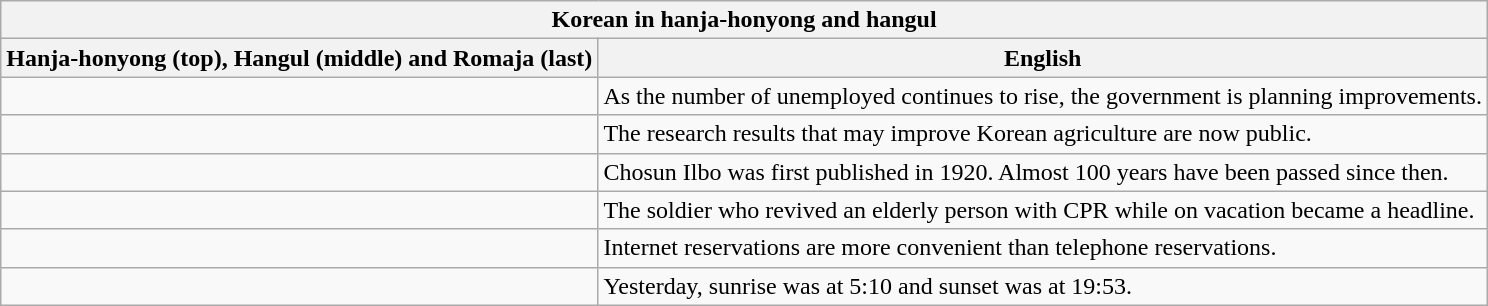<table class="wikitable">
<tr>
<th colspan="4">Korean in hanja-honyong and hangul</th>
</tr>
<tr>
<th>Hanja-honyong (top), Hangul (middle) and Romaja (last)</th>
<th>English</th>
</tr>
<tr>
<td></td>
<td>As the number of unemployed continues to rise, the government is planning improvements.</td>
</tr>
<tr>
<td></td>
<td>The research results that may improve Korean agriculture are now public.</td>
</tr>
<tr>
<td></td>
<td>Chosun Ilbo was first published in 1920. Almost 100 years have been passed since then.</td>
</tr>
<tr>
<td></td>
<td>The soldier who revived an elderly person with CPR while on vacation became a headline.</td>
</tr>
<tr>
<td></td>
<td>Internet reservations are more convenient than telephone reservations.</td>
</tr>
<tr>
<td></td>
<td>Yesterday, sunrise was at 5:10 and sunset was at 19:53.</td>
</tr>
</table>
